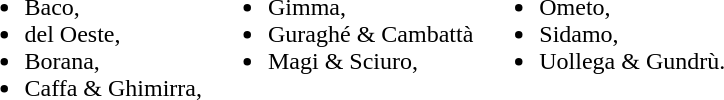<table>
<tr ---->
<td align="left" valign="top"><br><ul><li>Baco,</li><li>del Oeste,</li><li>Borana,</li><li>Caffa & Ghimirra,</li></ul></td>
<td align="left" valign="top"><br><ul><li>Gimma,</li><li>Guraghé & Cambattà</li><li>Magi & Sciuro,</li></ul></td>
<td align="left" valign="top"><br><ul><li>Ometo,</li><li>Sidamo,</li><li>Uollega & Gundrù.</li></ul></td>
</tr>
</table>
